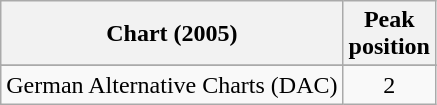<table class="wikitable plainrowheaders">
<tr>
<th scope="col">Chart (2005)</th>
<th scope="col">Peak<br>position</th>
</tr>
<tr>
</tr>
<tr>
<td>German Alternative Charts (DAC)</td>
<td style="text-align:center;">2</td>
</tr>
</table>
